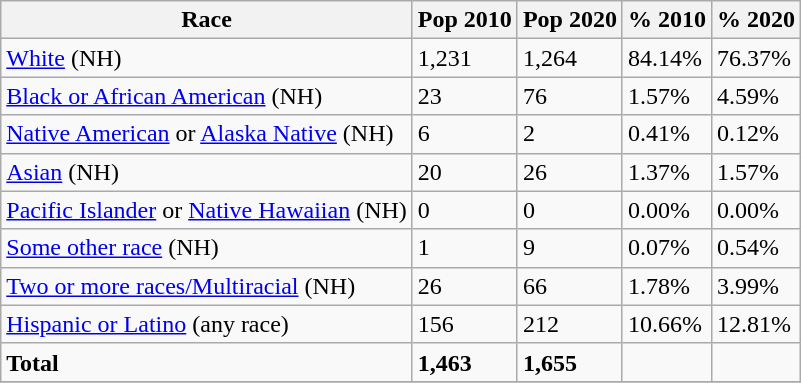<table class="wikitable">
<tr>
<th>Race</th>
<th>Pop 2010</th>
<th>Pop 2020</th>
<th>% 2010</th>
<th>% 2020</th>
</tr>
<tr>
<td><a href='#'>White</a> (NH)</td>
<td>1,231</td>
<td>1,264</td>
<td>84.14%</td>
<td>76.37%</td>
</tr>
<tr>
<td><a href='#'>Black or African American</a> (NH)</td>
<td>23</td>
<td>76</td>
<td>1.57%</td>
<td>4.59%</td>
</tr>
<tr>
<td><a href='#'>Native American</a> or <a href='#'>Alaska Native</a> (NH)</td>
<td>6</td>
<td>2</td>
<td>0.41%</td>
<td>0.12%</td>
</tr>
<tr>
<td><a href='#'>Asian</a> (NH)</td>
<td>20</td>
<td>26</td>
<td>1.37%</td>
<td>1.57%</td>
</tr>
<tr>
<td><a href='#'>Pacific Islander</a> or <a href='#'>Native Hawaiian</a> (NH)</td>
<td>0</td>
<td>0</td>
<td>0.00%</td>
<td>0.00%</td>
</tr>
<tr>
<td><a href='#'>Some other race</a> (NH)</td>
<td>1</td>
<td>9</td>
<td>0.07%</td>
<td>0.54%</td>
</tr>
<tr>
<td><a href='#'>Two or more races/Multiracial</a> (NH)</td>
<td>26</td>
<td>66</td>
<td>1.78%</td>
<td>3.99%</td>
</tr>
<tr>
<td><a href='#'>Hispanic or Latino</a> (any race)</td>
<td>156</td>
<td>212</td>
<td>10.66%</td>
<td>12.81%</td>
</tr>
<tr>
<td><strong>Total</strong></td>
<td><strong>1,463</strong></td>
<td><strong>1,655</strong></td>
<td></td>
<td></td>
</tr>
<tr>
</tr>
</table>
